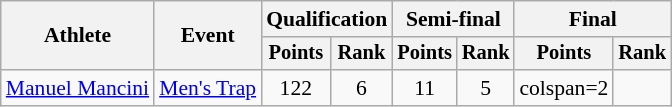<table class="wikitable" style="font-size:90%;">
<tr>
<th rowspan=2>Athlete</th>
<th rowspan=2>Event</th>
<th colspan=2>Qualification</th>
<th colspan=2>Semi-final</th>
<th colspan=2>Final</th>
</tr>
<tr style="font-size:95%">
<th>Points</th>
<th>Rank</th>
<th>Points</th>
<th>Rank</th>
<th>Points</th>
<th>Rank</th>
</tr>
<tr align=center>
<td align=left><a href='#'>Manuel Mancini</a></td>
<td align=left><a href='#'>Men's Trap</a></td>
<td>122</td>
<td>6</td>
<td>11</td>
<td>5</td>
<td>colspan=2 </td>
</tr>
</table>
